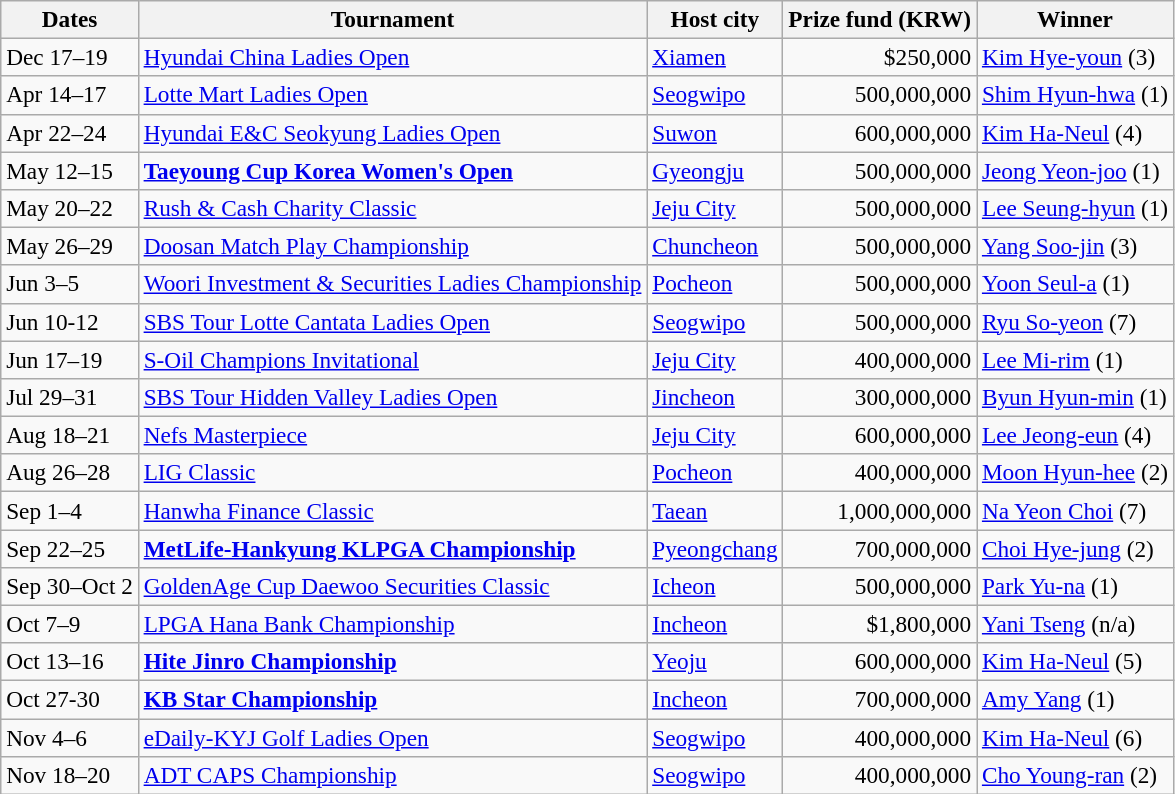<table class="wikitable" style="font-size:97%;">
<tr>
<th>Dates</th>
<th>Tournament</th>
<th>Host city</th>
<th>Prize fund (KRW)</th>
<th>Winner</th>
</tr>
<tr>
<td>Dec 17–19</td>
<td><a href='#'>Hyundai China Ladies Open</a></td>
<td> <a href='#'>Xiamen</a></td>
<td align=right>$250,000</td>
<td> <a href='#'>Kim Hye-youn</a> (3)</td>
</tr>
<tr>
<td>Apr 14–17</td>
<td><a href='#'>Lotte Mart Ladies Open</a></td>
<td> <a href='#'>Seogwipo</a></td>
<td align=right>500,000,000</td>
<td> <a href='#'>Shim Hyun-hwa</a> (1)</td>
</tr>
<tr>
<td>Apr 22–24</td>
<td><a href='#'>Hyundai E&C Seokyung Ladies Open</a></td>
<td> <a href='#'>Suwon</a></td>
<td align=right>600,000,000</td>
<td> <a href='#'>Kim Ha-Neul</a> (4)</td>
</tr>
<tr>
<td>May 12–15</td>
<td><strong><a href='#'>Taeyoung Cup Korea Women's Open</a></strong></td>
<td> <a href='#'>Gyeongju</a></td>
<td align=right>500,000,000</td>
<td> <a href='#'>Jeong Yeon-joo</a> (1)</td>
</tr>
<tr>
<td>May 20–22</td>
<td><a href='#'>Rush & Cash Charity Classic</a></td>
<td> <a href='#'>Jeju City</a></td>
<td align=right>500,000,000</td>
<td> <a href='#'>Lee Seung-hyun</a> (1)</td>
</tr>
<tr>
<td>May 26–29</td>
<td><a href='#'>Doosan Match Play Championship</a></td>
<td> <a href='#'>Chuncheon</a></td>
<td align=right>500,000,000</td>
<td> <a href='#'>Yang Soo-jin</a> (3)</td>
</tr>
<tr>
<td>Jun 3–5</td>
<td><a href='#'>Woori Investment & Securities Ladies Championship</a></td>
<td> <a href='#'>Pocheon</a></td>
<td align=right>500,000,000</td>
<td> <a href='#'>Yoon Seul-a</a> (1)</td>
</tr>
<tr>
<td>Jun 10-12</td>
<td><a href='#'>SBS Tour Lotte Cantata Ladies Open</a></td>
<td> <a href='#'>Seogwipo</a></td>
<td align=right>500,000,000</td>
<td> <a href='#'>Ryu So-yeon</a> (7)</td>
</tr>
<tr>
<td>Jun 17–19</td>
<td><a href='#'>S-Oil Champions Invitational</a></td>
<td> <a href='#'>Jeju City</a></td>
<td align=right>400,000,000</td>
<td> <a href='#'>Lee Mi-rim</a> (1)</td>
</tr>
<tr>
<td>Jul 29–31</td>
<td><a href='#'>SBS Tour Hidden Valley Ladies Open</a></td>
<td> <a href='#'>Jincheon</a></td>
<td align=right>300,000,000</td>
<td> <a href='#'>Byun Hyun-min</a> (1)</td>
</tr>
<tr>
<td>Aug 18–21</td>
<td><a href='#'>Nefs Masterpiece</a></td>
<td> <a href='#'>Jeju City</a></td>
<td align=right>600,000,000</td>
<td> <a href='#'>Lee Jeong-eun</a> (4)</td>
</tr>
<tr>
<td>Aug 26–28</td>
<td><a href='#'>LIG Classic</a></td>
<td> <a href='#'>Pocheon</a></td>
<td align=right>400,000,000</td>
<td> <a href='#'>Moon Hyun-hee</a> (2)</td>
</tr>
<tr>
<td>Sep 1–4</td>
<td><a href='#'>Hanwha Finance Classic</a></td>
<td> <a href='#'>Taean</a></td>
<td align=right>1,000,000,000</td>
<td> <a href='#'>Na Yeon Choi</a> (7)</td>
</tr>
<tr>
<td>Sep 22–25</td>
<td><strong><a href='#'>MetLife-Hankyung KLPGA Championship</a></strong></td>
<td> <a href='#'>Pyeongchang</a></td>
<td align=right>700,000,000</td>
<td> <a href='#'>Choi Hye-jung</a> (2)</td>
</tr>
<tr>
<td>Sep 30–Oct 2</td>
<td><a href='#'>GoldenAge Cup Daewoo Securities Classic</a></td>
<td> <a href='#'>Icheon</a></td>
<td align=right>500,000,000</td>
<td> <a href='#'>Park Yu-na</a> (1)</td>
</tr>
<tr>
<td>Oct 7–9</td>
<td><a href='#'>LPGA Hana Bank Championship</a></td>
<td> <a href='#'>Incheon</a></td>
<td align=right>$1,800,000</td>
<td> <a href='#'>Yani Tseng</a> (n/a)</td>
</tr>
<tr>
<td>Oct 13–16</td>
<td><strong><a href='#'>Hite Jinro Championship</a></strong></td>
<td> <a href='#'>Yeoju</a></td>
<td align=right>600,000,000</td>
<td> <a href='#'>Kim Ha-Neul</a> (5)</td>
</tr>
<tr>
<td>Oct 27-30</td>
<td><strong><a href='#'>KB Star Championship</a></strong></td>
<td> <a href='#'>Incheon</a></td>
<td align=right>700,000,000</td>
<td> <a href='#'>Amy Yang</a> (1)</td>
</tr>
<tr>
<td>Nov 4–6</td>
<td><a href='#'>eDaily-KYJ Golf Ladies Open</a></td>
<td> <a href='#'>Seogwipo</a></td>
<td align=right>400,000,000</td>
<td> <a href='#'>Kim Ha-Neul</a> (6)</td>
</tr>
<tr>
<td>Nov 18–20</td>
<td><a href='#'>ADT CAPS Championship</a></td>
<td> <a href='#'>Seogwipo</a></td>
<td align=right>400,000,000</td>
<td> <a href='#'>Cho Young-ran</a> (2)</td>
</tr>
</table>
